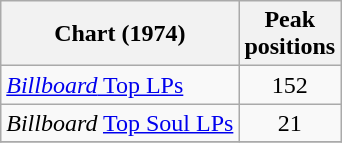<table class="wikitable">
<tr>
<th>Chart (1974)</th>
<th>Peak<br>positions</th>
</tr>
<tr>
<td><a href='#'><em>Billboard</em> Top LPs</a></td>
<td align="center">152</td>
</tr>
<tr>
<td><em>Billboard</em> <a href='#'>Top Soul LPs</a></td>
<td align="center">21</td>
</tr>
<tr>
</tr>
</table>
